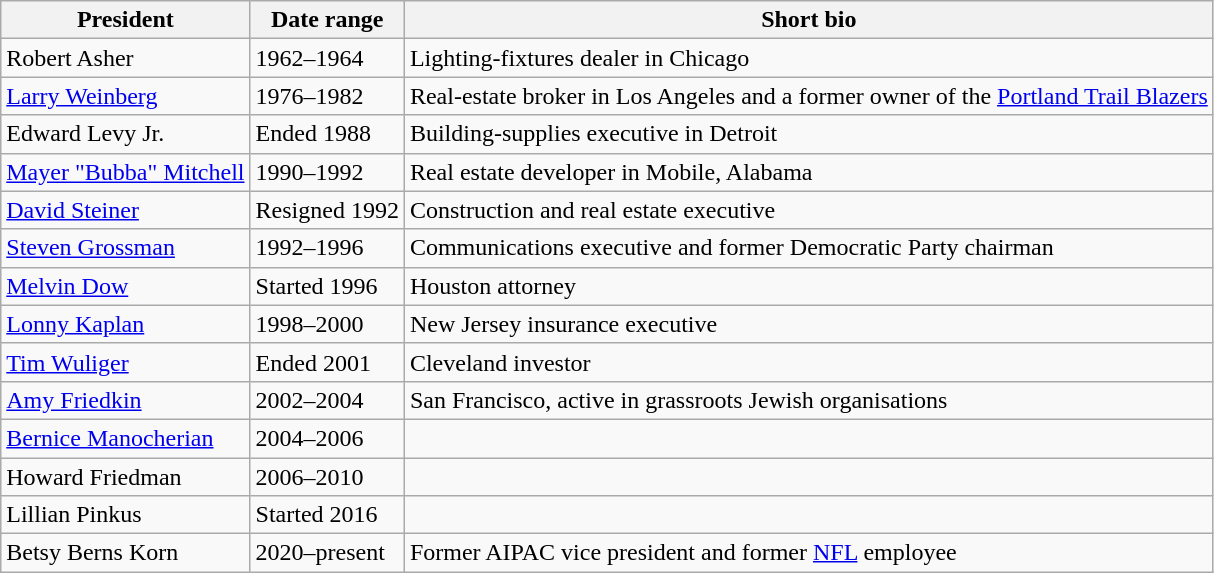<table class="wikitable">
<tr>
<th>President</th>
<th>Date range</th>
<th>Short bio</th>
</tr>
<tr>
<td>Robert Asher</td>
<td>1962–1964</td>
<td>Lighting-fixtures dealer in Chicago</td>
</tr>
<tr>
<td><a href='#'>Larry Weinberg</a></td>
<td>1976–1982</td>
<td>Real-estate broker in Los Angeles and a former owner of the <a href='#'>Portland Trail Blazers</a></td>
</tr>
<tr>
<td>Edward Levy Jr.</td>
<td>Ended 1988</td>
<td>Building-supplies executive in Detroit</td>
</tr>
<tr>
<td><a href='#'>Mayer "Bubba" Mitchell</a></td>
<td>1990–1992</td>
<td>Real estate developer in Mobile, Alabama</td>
</tr>
<tr>
<td><a href='#'>David Steiner</a></td>
<td>Resigned 1992</td>
<td>Construction and real estate executive</td>
</tr>
<tr>
<td><a href='#'>Steven Grossman</a></td>
<td>1992–1996</td>
<td>Communications executive and former Democratic Party chairman</td>
</tr>
<tr>
<td><a href='#'>Melvin Dow</a></td>
<td>Started 1996</td>
<td>Houston attorney</td>
</tr>
<tr>
<td><a href='#'>Lonny Kaplan</a></td>
<td>1998–2000</td>
<td>New Jersey insurance executive</td>
</tr>
<tr>
<td><a href='#'>Tim Wuliger</a></td>
<td>Ended 2001</td>
<td>Cleveland investor</td>
</tr>
<tr>
<td><a href='#'>Amy Friedkin</a></td>
<td>2002–2004</td>
<td>San Francisco, active in grassroots Jewish organisations</td>
</tr>
<tr>
<td><a href='#'>Bernice Manocherian</a></td>
<td>2004–2006</td>
<td></td>
</tr>
<tr>
<td>Howard Friedman</td>
<td>2006–2010</td>
<td></td>
</tr>
<tr>
<td>Lillian Pinkus</td>
<td>Started 2016</td>
<td></td>
</tr>
<tr>
<td>Betsy Berns Korn</td>
<td>2020–present</td>
<td>Former AIPAC vice president and former <a href='#'>NFL</a> employee</td>
</tr>
</table>
